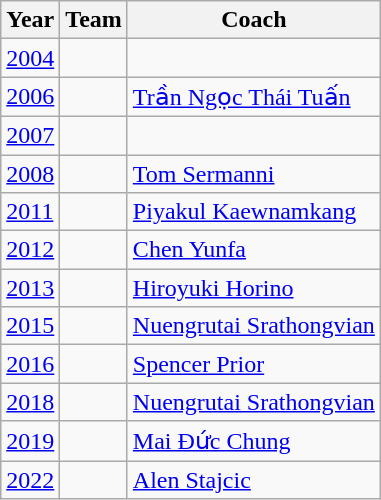<table class="wikitable">
<tr>
<th>Year</th>
<th>Team</th>
<th>Coach</th>
</tr>
<tr>
<td><a href='#'>2004</a></td>
<td></td>
<td></td>
</tr>
<tr>
<td><a href='#'>2006</a></td>
<td></td>
<td> <a href='#'>Trần Ngọc Thái Tuấn</a></td>
</tr>
<tr>
<td><a href='#'>2007</a></td>
<td></td>
<td></td>
</tr>
<tr>
<td><a href='#'>2008</a></td>
<td></td>
<td> <a href='#'>Tom Sermanni</a></td>
</tr>
<tr>
<td><a href='#'>2011</a></td>
<td></td>
<td> <a href='#'>Piyakul Kaewnamkang</a></td>
</tr>
<tr>
<td><a href='#'>2012</a></td>
<td></td>
<td> <a href='#'>Chen Yunfa</a></td>
</tr>
<tr>
<td><a href='#'>2013</a></td>
<td></td>
<td> <a href='#'>Hiroyuki Horino</a></td>
</tr>
<tr>
<td><a href='#'>2015</a></td>
<td></td>
<td> <a href='#'>Nuengrutai Srathongvian</a></td>
</tr>
<tr>
<td><a href='#'>2016</a></td>
<td></td>
<td> <a href='#'>Spencer Prior</a></td>
</tr>
<tr>
<td><a href='#'>2018</a></td>
<td></td>
<td> <a href='#'>Nuengrutai Srathongvian</a></td>
</tr>
<tr>
<td><a href='#'>2019</a></td>
<td></td>
<td> <a href='#'>Mai Đức Chung</a></td>
</tr>
<tr>
<td><a href='#'>2022</a></td>
<td></td>
<td> <a href='#'>Alen Stajcic</a></td>
</tr>
</table>
